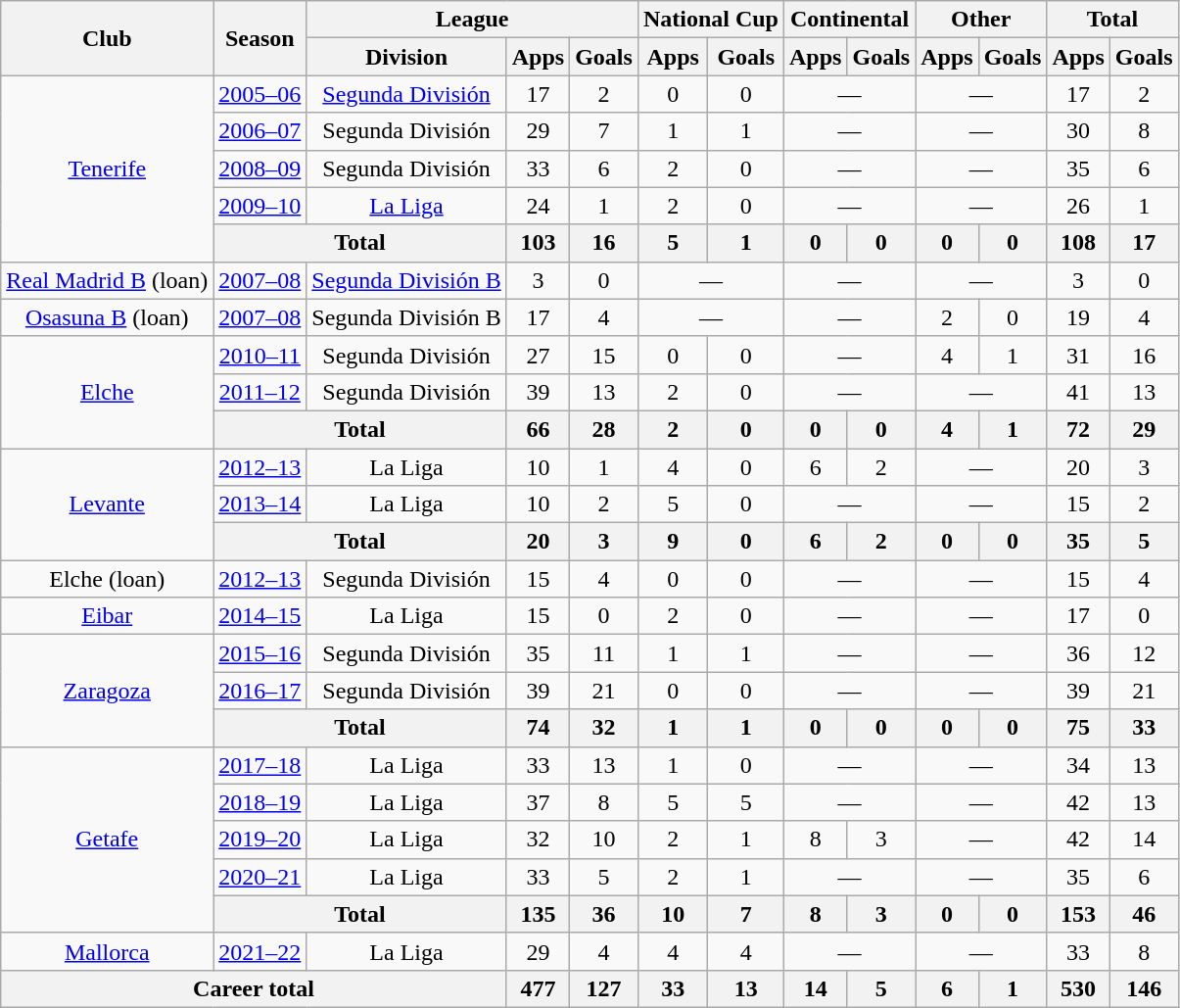<table class="wikitable" style="text-align:center">
<tr>
<th rowspan="2">Club</th>
<th rowspan="2">Season</th>
<th colspan="3">League</th>
<th colspan="2">National Cup</th>
<th colspan="2">Continental</th>
<th colspan="2">Other</th>
<th colspan="2">Total</th>
</tr>
<tr>
<th>Division</th>
<th>Apps</th>
<th>Goals</th>
<th>Apps</th>
<th>Goals</th>
<th>Apps</th>
<th>Goals</th>
<th>Apps</th>
<th>Goals</th>
<th>Apps</th>
<th>Goals</th>
</tr>
<tr>
<td rowspan="5"><a href='#'>Tenerife</a></td>
<td><a href='#'>2005–06</a></td>
<td><a href='#'>Segunda División</a></td>
<td>17</td>
<td>2</td>
<td>0</td>
<td>0</td>
<td colspan="2">—</td>
<td colspan="2">—</td>
<td>17</td>
<td>2</td>
</tr>
<tr>
<td><a href='#'>2006–07</a></td>
<td>Segunda División</td>
<td>29</td>
<td>7</td>
<td>1</td>
<td>1</td>
<td colspan="2">—</td>
<td colspan="2">—</td>
<td>30</td>
<td>8</td>
</tr>
<tr>
<td><a href='#'>2008–09</a></td>
<td>Segunda División</td>
<td>33</td>
<td>6</td>
<td>2</td>
<td>0</td>
<td colspan="2">—</td>
<td colspan="2">—</td>
<td>35</td>
<td>6</td>
</tr>
<tr>
<td><a href='#'>2009–10</a></td>
<td><a href='#'>La Liga</a></td>
<td>24</td>
<td>1</td>
<td>2</td>
<td>0</td>
<td colspan="2">—</td>
<td colspan="2">—</td>
<td>26</td>
<td>1</td>
</tr>
<tr>
<th colspan="2">Total</th>
<th>103</th>
<th>16</th>
<th>5</th>
<th>1</th>
<th>0</th>
<th>0</th>
<th>0</th>
<th>0</th>
<th>108</th>
<th>17</th>
</tr>
<tr>
<td><a href='#'>Real Madrid B</a> (loan)</td>
<td><a href='#'>2007–08</a></td>
<td><a href='#'>Segunda División B</a></td>
<td>3</td>
<td>0</td>
<td colspan="2">—</td>
<td colspan="2">—</td>
<td colspan="2">—</td>
<td>3</td>
<td>0</td>
</tr>
<tr>
<td><a href='#'>Osasuna B</a> (loan)</td>
<td><a href='#'>2007–08</a></td>
<td>Segunda División B</td>
<td>17</td>
<td>4</td>
<td colspan="2">—</td>
<td colspan="2">—</td>
<td>2</td>
<td>0</td>
<td>19</td>
<td>4</td>
</tr>
<tr>
<td rowspan="3"><a href='#'>Elche</a></td>
<td><a href='#'>2010–11</a></td>
<td>Segunda División</td>
<td>27</td>
<td>15</td>
<td>0</td>
<td>0</td>
<td colspan="2">—</td>
<td>4</td>
<td>1</td>
<td>31</td>
<td>16</td>
</tr>
<tr>
<td><a href='#'>2011–12</a></td>
<td>Segunda División</td>
<td>39</td>
<td>13</td>
<td>2</td>
<td>0</td>
<td colspan="2">—</td>
<td colspan="2">—</td>
<td>41</td>
<td>13</td>
</tr>
<tr>
<th colspan="2">Total</th>
<th>66</th>
<th>28</th>
<th>2</th>
<th>0</th>
<th>0</th>
<th>0</th>
<th>4</th>
<th>1</th>
<th>72</th>
<th>29</th>
</tr>
<tr>
<td rowspan="3"><a href='#'>Levante</a></td>
<td><a href='#'>2012–13</a></td>
<td>La Liga</td>
<td>10</td>
<td>1</td>
<td>4</td>
<td>0</td>
<td>6</td>
<td>2</td>
<td colspan="2">—</td>
<td>20</td>
<td>3</td>
</tr>
<tr>
<td><a href='#'>2013–14</a></td>
<td>La Liga</td>
<td>10</td>
<td>2</td>
<td>5</td>
<td>0</td>
<td colspan="2">—</td>
<td colspan="2">—</td>
<td>15</td>
<td>2</td>
</tr>
<tr>
<th colspan="2">Total</th>
<th>20</th>
<th>3</th>
<th>9</th>
<th>0</th>
<th>6</th>
<th>2</th>
<th>0</th>
<th>0</th>
<th>35</th>
<th>5</th>
</tr>
<tr>
<td>Elche (loan)</td>
<td><a href='#'>2012–13</a></td>
<td>Segunda División</td>
<td>15</td>
<td>4</td>
<td>0</td>
<td>0</td>
<td colspan="2">—</td>
<td colspan="2">—</td>
<td>15</td>
<td>4</td>
</tr>
<tr>
<td><a href='#'>Eibar</a></td>
<td><a href='#'>2014–15</a></td>
<td>La Liga</td>
<td>15</td>
<td>0</td>
<td>2</td>
<td>0</td>
<td colspan="2">—</td>
<td colspan="2">—</td>
<td>17</td>
<td>0</td>
</tr>
<tr>
<td rowspan="3"><a href='#'>Zaragoza</a></td>
<td><a href='#'>2015–16</a></td>
<td>Segunda División</td>
<td>35</td>
<td>11</td>
<td>1</td>
<td>1</td>
<td colspan="2">—</td>
<td colspan="2">—</td>
<td>36</td>
<td>12</td>
</tr>
<tr>
<td><a href='#'>2016–17</a></td>
<td>Segunda División</td>
<td>39</td>
<td>21</td>
<td>0</td>
<td>0</td>
<td colspan="2">—</td>
<td colspan="2">—</td>
<td>39</td>
<td>21</td>
</tr>
<tr>
<th colspan="2">Total</th>
<th>74</th>
<th>32</th>
<th>1</th>
<th>1</th>
<th>0</th>
<th>0</th>
<th>0</th>
<th>0</th>
<th>75</th>
<th>33</th>
</tr>
<tr>
<td rowspan="5"><a href='#'>Getafe</a></td>
<td><a href='#'>2017–18</a></td>
<td>La Liga</td>
<td>33</td>
<td>13</td>
<td>1</td>
<td>0</td>
<td colspan="2">—</td>
<td colspan="2">—</td>
<td>34</td>
<td>13</td>
</tr>
<tr>
<td><a href='#'>2018–19</a></td>
<td>La Liga</td>
<td>37</td>
<td>8</td>
<td>5</td>
<td>5</td>
<td colspan="2">—</td>
<td colspan="2">—</td>
<td>42</td>
<td>13</td>
</tr>
<tr>
<td><a href='#'>2019–20</a></td>
<td>La Liga</td>
<td>32</td>
<td>10</td>
<td>2</td>
<td>1</td>
<td>8</td>
<td>3</td>
<td colspan="2">—</td>
<td>42</td>
<td>14</td>
</tr>
<tr>
<td><a href='#'>2020–21</a></td>
<td>La Liga</td>
<td>33</td>
<td>5</td>
<td>2</td>
<td>1</td>
<td colspan="2">—</td>
<td colspan="2">—</td>
<td>35</td>
<td>6</td>
</tr>
<tr>
<th colspan="2">Total</th>
<th>135</th>
<th>36</th>
<th>10</th>
<th>7</th>
<th>8</th>
<th>3</th>
<th>0</th>
<th>0</th>
<th>153</th>
<th>46</th>
</tr>
<tr>
<td><a href='#'>Mallorca</a></td>
<td><a href='#'>2021–22</a></td>
<td>La Liga</td>
<td>29</td>
<td>4</td>
<td>4</td>
<td>4</td>
<td colspan="2">—</td>
<td colspan="2">—</td>
<td>33</td>
<td>8</td>
</tr>
<tr>
<th colspan="3">Career total</th>
<th>477</th>
<th>127</th>
<th>33</th>
<th>13</th>
<th>14</th>
<th>5</th>
<th>6</th>
<th>1</th>
<th>530</th>
<th>146</th>
</tr>
</table>
